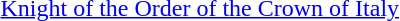<table>
<tr>
<td rowspan=2 style="width:60px; vertical-align:top;"></td>
<td><a href='#'>Knight of the Order of the Crown of Italy</a></td>
</tr>
<tr>
<td></td>
</tr>
</table>
